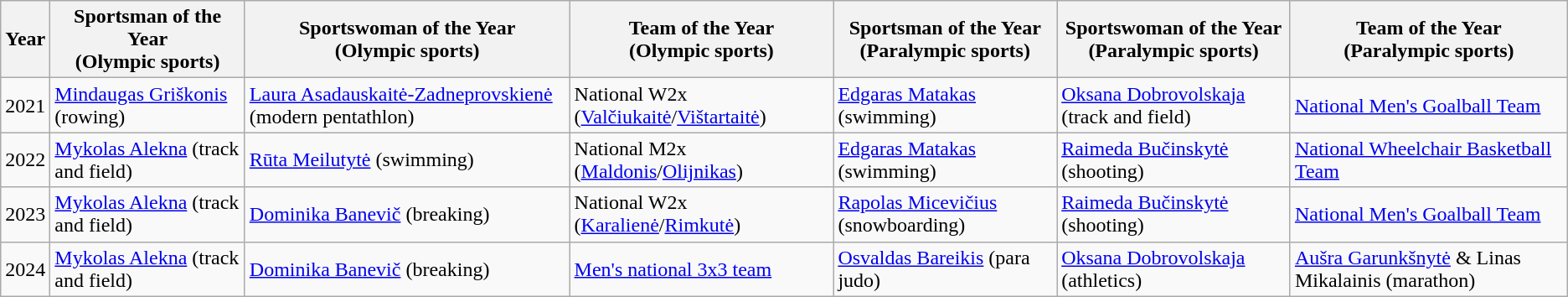<table class="wikitable">
<tr>
<th>Year</th>
<th>Sportsman of the Year<br>(Olympic sports)</th>
<th>Sportswoman of the Year<br>(Olympic sports)</th>
<th>Team of the Year<br>(Olympic sports)</th>
<th>Sportsman of the Year<br>(Paralympic sports)</th>
<th>Sportswoman of the Year<br>(Paralympic sports)</th>
<th>Team of the Year<br>(Paralympic sports)</th>
</tr>
<tr>
<td>2021</td>
<td><a href='#'>Mindaugas Griškonis</a> (rowing)</td>
<td><a href='#'>Laura Asadauskaitė-Zadneprovskienė</a> (modern pentathlon)</td>
<td>National W2x (<a href='#'>Valčiukaitė</a>/<a href='#'>Vištartaitė</a>)</td>
<td><a href='#'>Edgaras Matakas</a> (swimming)</td>
<td><a href='#'>Oksana Dobrovolskaja</a> (track and field)</td>
<td><a href='#'>National Men's Goalball Team</a></td>
</tr>
<tr>
<td>2022</td>
<td><a href='#'>Mykolas Alekna</a> (track and field)</td>
<td><a href='#'>Rūta Meilutytė</a> (swimming)</td>
<td>National M2x (<a href='#'>Maldonis</a>/<a href='#'>Olijnikas</a>)</td>
<td><a href='#'>Edgaras Matakas</a> (swimming)</td>
<td><a href='#'>Raimeda Bučinskytė</a> (shooting)</td>
<td><a href='#'>National Wheelchair Basketball Team</a></td>
</tr>
<tr>
<td>2023</td>
<td><a href='#'>Mykolas Alekna</a> (track and field)</td>
<td><a href='#'>Dominika Banevič</a> (breaking)</td>
<td>National W2x (<a href='#'>Karalienė</a>/<a href='#'>Rimkutė</a>)</td>
<td><a href='#'>Rapolas Micevičius</a> (snowboarding)</td>
<td><a href='#'>Raimeda Bučinskytė</a> (shooting)</td>
<td><a href='#'>National Men's Goalball Team</a></td>
</tr>
<tr>
<td>2024</td>
<td><a href='#'>Mykolas Alekna</a> (track and field)</td>
<td><a href='#'>Dominika Banevič</a> (breaking)</td>
<td><a href='#'>Men's national 3x3 team</a></td>
<td><a href='#'>Osvaldas Bareikis</a> (para judo)</td>
<td><a href='#'>Oksana Dobrovolskaja</a> (athletics)</td>
<td><a href='#'>Aušra Garunkšnytė</a> & Linas Mikalainis (marathon)</td>
</tr>
</table>
